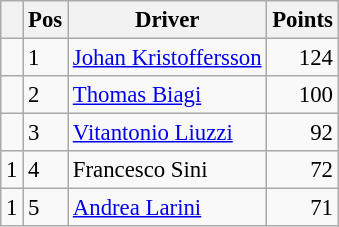<table class="wikitable" style="font-size: 95%;">
<tr>
<th></th>
<th>Pos</th>
<th>Driver</th>
<th>Points</th>
</tr>
<tr>
<td align="left"></td>
<td>1</td>
<td> <a href='#'>Johan Kristoffersson</a></td>
<td align="right">124</td>
</tr>
<tr>
<td align="left"></td>
<td>2</td>
<td> <a href='#'>Thomas Biagi</a></td>
<td align="right">100</td>
</tr>
<tr>
<td align="left"></td>
<td>3</td>
<td> <a href='#'>Vitantonio Liuzzi</a></td>
<td align="right">92</td>
</tr>
<tr>
<td align="left"> 1</td>
<td>4</td>
<td> Francesco Sini</td>
<td align="right">72</td>
</tr>
<tr>
<td align="left"> 1</td>
<td>5</td>
<td> <a href='#'>Andrea Larini</a></td>
<td align="right">71</td>
</tr>
</table>
